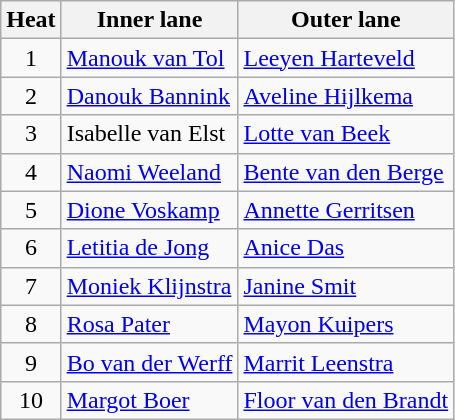<table class="wikitable">
<tr>
<th>Heat</th>
<th>Inner lane</th>
<th>Outer lane</th>
</tr>
<tr>
<td align="center">1</td>
<td><a href='#'>Manouk van Tol</a></td>
<td><a href='#'>Leeyen Harteveld</a></td>
</tr>
<tr>
<td align="center">2</td>
<td><a href='#'>Danouk Bannink</a></td>
<td><a href='#'>Aveline Hijlkema</a></td>
</tr>
<tr>
<td align="center">3</td>
<td>Isabelle van Elst</td>
<td><a href='#'>Lotte van Beek</a></td>
</tr>
<tr>
<td align="center">4</td>
<td><a href='#'>Naomi Weeland</a></td>
<td><a href='#'>Bente van den Berge</a></td>
</tr>
<tr>
<td align="center">5</td>
<td><a href='#'>Dione Voskamp</a></td>
<td><a href='#'>Annette Gerritsen</a></td>
</tr>
<tr>
<td align="center">6</td>
<td><a href='#'>Letitia de Jong</a></td>
<td><a href='#'>Anice Das</a></td>
</tr>
<tr>
<td align="center">7</td>
<td><a href='#'>Moniek Klijnstra</a></td>
<td><a href='#'>Janine Smit</a></td>
</tr>
<tr>
<td align="center">8</td>
<td><a href='#'>Rosa Pater</a></td>
<td><a href='#'>Mayon Kuipers</a></td>
</tr>
<tr>
<td align="center">9</td>
<td><a href='#'>Bo van der Werff</a></td>
<td><a href='#'>Marrit Leenstra</a></td>
</tr>
<tr>
<td align="center">10</td>
<td><a href='#'>Margot Boer</a></td>
<td><a href='#'>Floor van den Brandt</a></td>
</tr>
</table>
